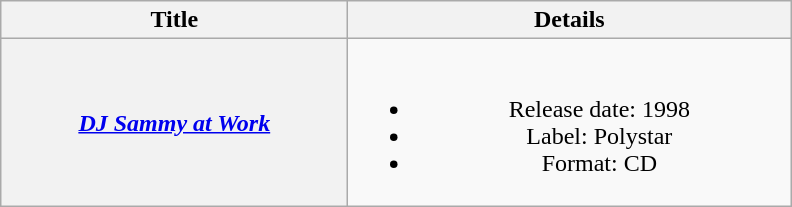<table class="wikitable plainrowheaders" style="text-align:center;">
<tr>
<th style="width:14em;">Title</th>
<th style="width:18em;">Details</th>
</tr>
<tr>
<th scope="row"><em><a href='#'>DJ Sammy at Work</a></em></th>
<td><br><ul><li>Release date: 1998</li><li>Label: Polystar</li><li>Format: CD</li></ul></td>
</tr>
</table>
